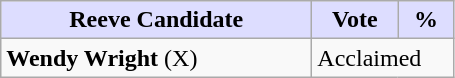<table class="wikitable">
<tr>
<th style="background:#ddf; width:200px;">Reeve Candidate</th>
<th style="background:#ddf; width:50px;">Vote</th>
<th style="background:#ddf; width:30px;">%</th>
</tr>
<tr>
<td><strong>Wendy Wright</strong> (X)</td>
<td colspan="2">Acclaimed</td>
</tr>
</table>
